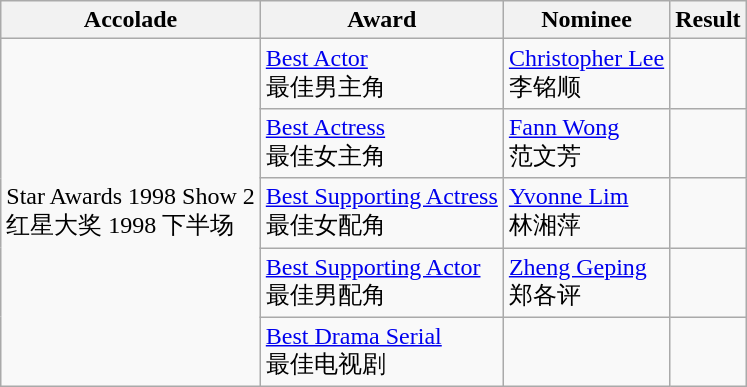<table class="wikitable">
<tr>
<th>Accolade</th>
<th>Award</th>
<th>Nominee</th>
<th>Result</th>
</tr>
<tr>
<td rowspan="5">Star Awards 1998 Show 2 <br> 红星大奖 1998 下半场</td>
<td><a href='#'>Best Actor</a> <br> 最佳男主角</td>
<td><a href='#'>Christopher Lee</a> <br> 李铭顺</td>
<td></td>
</tr>
<tr>
<td><a href='#'>Best Actress</a> <br> 最佳女主角</td>
<td><a href='#'>Fann Wong</a> <br> 范文芳</td>
<td></td>
</tr>
<tr>
<td><a href='#'>Best Supporting Actress</a> <br> 最佳女配角</td>
<td><a href='#'>Yvonne Lim</a> <br> 林湘萍</td>
<td></td>
</tr>
<tr>
<td><a href='#'>Best Supporting Actor</a> <br> 最佳男配角</td>
<td><a href='#'>Zheng Geping</a> <br> 郑各评</td>
<td></td>
</tr>
<tr>
<td><a href='#'>Best Drama Serial</a> <br> 最佳电视剧</td>
<td></td>
<td></td>
</tr>
</table>
